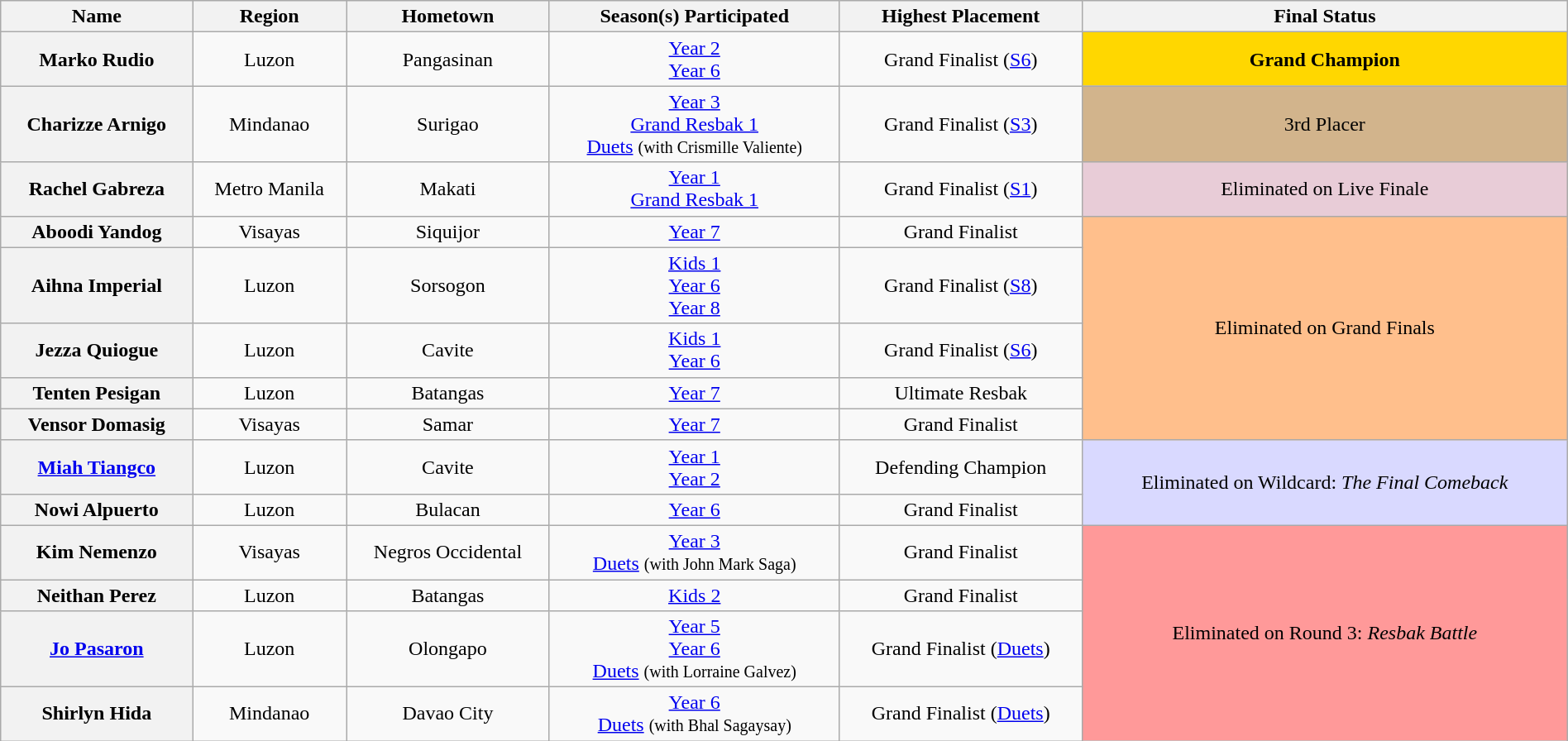<table class="wikitable plainrowheaders" style="text-align:center;" width="100%">
<tr>
<th>Name</th>
<th>Region</th>
<th>Hometown</th>
<th>Season(s) Participated</th>
<th>Highest Placement<br></th>
<th>Final Status</th>
</tr>
<tr>
<th>Marko Rudio</th>
<td>Luzon</td>
<td>Pangasinan</td>
<td><a href='#'>Year 2</a><br><a href='#'>Year 6</a></td>
<td>Grand Finalist (<a href='#'>S6</a>)</td>
<td style="background:gold;"><strong>Grand Champion</strong></td>
</tr>
<tr>
<th>Charizze Arnigo</th>
<td>Mindanao</td>
<td>Surigao</td>
<td><a href='#'>Year 3</a><br><a href='#'>Grand Resbak 1</a><br><a href='#'>Duets</a> <small>(with Crismille Valiente)</small></td>
<td>Grand Finalist (<a href='#'>S3</a>)</td>
<td style="background:tan;">3rd Placer</td>
</tr>
<tr>
<th>Rachel Gabreza</th>
<td>Metro Manila</td>
<td>Makati</td>
<td><a href='#'>Year 1</a><br><a href='#'>Grand Resbak 1</a></td>
<td>Grand Finalist (<a href='#'>S1</a>)</td>
<td style="background:#E8CCD7;">Eliminated on Live Finale</td>
</tr>
<tr>
<th>Aboodi Yandog</th>
<td>Visayas</td>
<td>Siquijor</td>
<td><a href='#'>Year 7</a></td>
<td>Grand Finalist</td>
<td rowspan=5 style="background:#FFBF8C;">Eliminated on Grand Finals</td>
</tr>
<tr>
<th>Aihna Imperial</th>
<td>Luzon</td>
<td>Sorsogon</td>
<td><a href='#'>Kids 1</a><br><a href='#'>Year 6</a><br><a href='#'>Year 8</a></td>
<td>Grand Finalist (<a href='#'>S8</a>)</td>
</tr>
<tr>
<th>Jezza Quiogue</th>
<td>Luzon</td>
<td>Cavite</td>
<td><a href='#'>Kids 1</a><br><a href='#'>Year 6</a></td>
<td>Grand Finalist (<a href='#'>S6</a>)</td>
</tr>
<tr>
<th>Tenten Pesigan</th>
<td>Luzon</td>
<td>Batangas</td>
<td><a href='#'>Year 7</a></td>
<td>Ultimate Resbak</td>
</tr>
<tr>
<th>Vensor Domasig</th>
<td>Visayas</td>
<td>Samar</td>
<td><a href='#'>Year 7</a></td>
<td>Grand Finalist</td>
</tr>
<tr>
<th><a href='#'>Miah Tiangco</a></th>
<td>Luzon</td>
<td>Cavite</td>
<td><a href='#'>Year 1</a><br><a href='#'>Year 2</a></td>
<td>Defending Champion</td>
<td rowspan="2" style="background:#d9d9ff;">Eliminated on Wildcard: <em>The Final Comeback</em></td>
</tr>
<tr>
<th>Nowi Alpuerto</th>
<td>Luzon</td>
<td>Bulacan</td>
<td><a href='#'>Year 6</a></td>
<td>Grand Finalist</td>
</tr>
<tr>
<th>Kim Nemenzo</th>
<td>Visayas</td>
<td>Negros Occidental</td>
<td><a href='#'>Year 3</a><br><a href='#'>Duets</a> <small>(with John Mark Saga)</small></td>
<td>Grand Finalist</td>
<td rowspan="4" style="background:#ff9999;">Eliminated on Round 3: <em>Resbak Battle</em></td>
</tr>
<tr>
<th>Neithan Perez</th>
<td>Luzon</td>
<td>Batangas</td>
<td><a href='#'>Kids 2</a></td>
<td>Grand Finalist</td>
</tr>
<tr>
<th><a href='#'>Jo Pasaron</a></th>
<td>Luzon</td>
<td>Olongapo</td>
<td><a href='#'>Year 5</a><br><a href='#'>Year 6</a><br><a href='#'>Duets</a> <small>(with Lorraine Galvez)</small></td>
<td>Grand Finalist (<a href='#'>Duets</a>)</td>
</tr>
<tr>
<th>Shirlyn Hida</th>
<td>Mindanao</td>
<td>Davao City</td>
<td><a href='#'>Year 6</a><br><a href='#'>Duets</a> <small>(with Bhal Sagaysay)</small></td>
<td>Grand Finalist (<a href='#'>Duets</a>)</td>
</tr>
</table>
